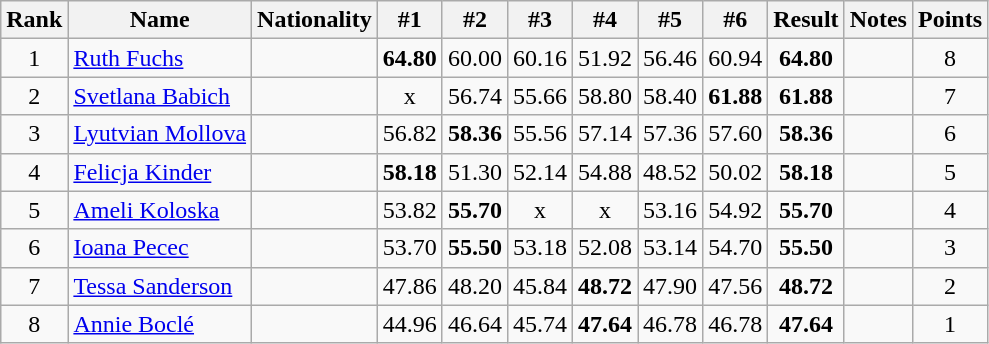<table class="wikitable sortable" style="text-align:center">
<tr>
<th>Rank</th>
<th>Name</th>
<th>Nationality</th>
<th>#1</th>
<th>#2</th>
<th>#3</th>
<th>#4</th>
<th>#5</th>
<th>#6</th>
<th>Result</th>
<th>Notes</th>
<th>Points</th>
</tr>
<tr>
<td>1</td>
<td align=left><a href='#'>Ruth Fuchs</a></td>
<td align=left></td>
<td><strong>64.80</strong></td>
<td>60.00</td>
<td>60.16</td>
<td>51.92</td>
<td>56.46</td>
<td>60.94</td>
<td><strong>64.80</strong></td>
<td></td>
<td>8</td>
</tr>
<tr>
<td>2</td>
<td align=left><a href='#'>Svetlana Babich</a></td>
<td align=left></td>
<td>x</td>
<td>56.74</td>
<td>55.66</td>
<td>58.80</td>
<td>58.40</td>
<td><strong>61.88</strong></td>
<td><strong>61.88</strong></td>
<td></td>
<td>7</td>
</tr>
<tr>
<td>3</td>
<td align=left><a href='#'>Lyutvian Mollova</a></td>
<td align=left></td>
<td>56.82</td>
<td><strong>58.36</strong></td>
<td>55.56</td>
<td>57.14</td>
<td>57.36</td>
<td>57.60</td>
<td><strong>58.36</strong></td>
<td></td>
<td>6</td>
</tr>
<tr>
<td>4</td>
<td align=left><a href='#'>Felicja Kinder</a></td>
<td align=left></td>
<td><strong>58.18</strong></td>
<td>51.30</td>
<td>52.14</td>
<td>54.88</td>
<td>48.52</td>
<td>50.02</td>
<td><strong>58.18</strong></td>
<td></td>
<td>5</td>
</tr>
<tr>
<td>5</td>
<td align=left><a href='#'>Ameli Koloska</a></td>
<td align=left></td>
<td>53.82</td>
<td><strong>55.70</strong></td>
<td>x</td>
<td>x</td>
<td>53.16</td>
<td>54.92</td>
<td><strong>55.70</strong></td>
<td></td>
<td>4</td>
</tr>
<tr>
<td>6</td>
<td align=left><a href='#'>Ioana Pecec</a></td>
<td align=left></td>
<td>53.70</td>
<td><strong>55.50</strong></td>
<td>53.18</td>
<td>52.08</td>
<td>53.14</td>
<td>54.70</td>
<td><strong>55.50</strong></td>
<td></td>
<td>3</td>
</tr>
<tr>
<td>7</td>
<td align=left><a href='#'>Tessa Sanderson</a></td>
<td align=left></td>
<td>47.86</td>
<td>48.20</td>
<td>45.84</td>
<td><strong>48.72</strong></td>
<td>47.90</td>
<td>47.56</td>
<td><strong>48.72</strong></td>
<td></td>
<td>2</td>
</tr>
<tr>
<td>8</td>
<td align=left><a href='#'>Annie Boclé</a></td>
<td align=left></td>
<td>44.96</td>
<td>46.64</td>
<td>45.74</td>
<td><strong>47.64</strong></td>
<td>46.78</td>
<td>46.78</td>
<td><strong>47.64</strong></td>
<td></td>
<td>1</td>
</tr>
</table>
